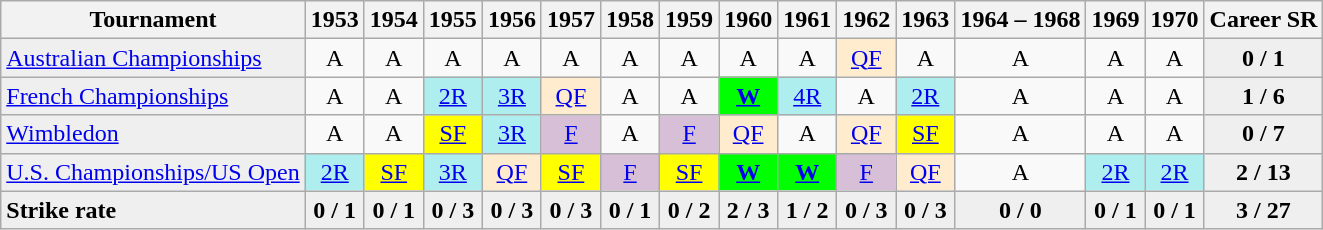<table class="wikitable">
<tr>
<th>Tournament</th>
<th>1953</th>
<th>1954</th>
<th>1955</th>
<th>1956</th>
<th>1957</th>
<th>1958</th>
<th>1959</th>
<th>1960</th>
<th>1961</th>
<th>1962</th>
<th>1963</th>
<th>1964 – 1968</th>
<th>1969</th>
<th>1970</th>
<th>Career SR</th>
</tr>
<tr>
<td style="background:#EFEFEF;"><a href='#'>Australian Championships</a></td>
<td align="center">A</td>
<td align="center">A</td>
<td align="center">A</td>
<td align="center">A</td>
<td align="center">A</td>
<td align="center">A</td>
<td align="center">A</td>
<td align="center">A</td>
<td align="center">A</td>
<td align="center" style="background:#ffebcd;"><a href='#'>QF</a></td>
<td align="center">A</td>
<td align="center">A</td>
<td align="center">A</td>
<td align="center">A</td>
<td align="center" style="background:#EFEFEF;"><strong>0 / 1</strong></td>
</tr>
<tr>
<td style="background:#EFEFEF;"><a href='#'>French Championships</a></td>
<td align="center">A</td>
<td align="center">A</td>
<td align="center" style="background:#afeeee;"><a href='#'>2R</a></td>
<td align="center" style="background:#afeeee;"><a href='#'>3R</a></td>
<td align="center" style="background:#ffebcd;"><a href='#'>QF</a></td>
<td align="center">A</td>
<td align="center">A</td>
<td align="center" style="background:#00ff00;"><strong><a href='#'>W</a></strong></td>
<td align="center" style="background:#afeeee;"><a href='#'>4R</a></td>
<td align="center">A</td>
<td align="center" style="background:#afeeee;"><a href='#'>2R</a></td>
<td align="center">A</td>
<td align="center">A</td>
<td align="center">A</td>
<td align="center" style="background:#EFEFEF;"><strong>1 / 6</strong></td>
</tr>
<tr>
<td style="background:#EFEFEF;"><a href='#'>Wimbledon</a></td>
<td align="center">A</td>
<td align="center">A</td>
<td align="center" style="background:yellow;"><a href='#'>SF</a></td>
<td align="center" style="background:#afeeee;"><a href='#'>3R</a></td>
<td align="center" style="background:#D8BFD8;"><a href='#'>F</a></td>
<td align="center">A</td>
<td align="center" style="background:#D8BFD8;"><a href='#'>F</a></td>
<td align="center" style="background:#ffebcd;"><a href='#'>QF</a></td>
<td align="center">A</td>
<td align="center" style="background:#ffebcd;"><a href='#'>QF</a></td>
<td align="center" style="background:yellow;"><a href='#'>SF</a></td>
<td align="center">A</td>
<td align="center">A</td>
<td align="center">A</td>
<td align="center" style="background:#EFEFEF;"><strong>0 / 7</strong></td>
</tr>
<tr>
<td style="background:#EFEFEF;"><a href='#'>U.S. Championships/US Open</a></td>
<td align="center" style="background:#afeeee;"><a href='#'>2R</a></td>
<td align="center" style="background:yellow;"><a href='#'>SF</a></td>
<td align="center" style="background:#afeeee;"><a href='#'>3R</a></td>
<td align="center" style="background:#ffebcd;"><a href='#'>QF</a></td>
<td align="center" style="background:yellow;"><a href='#'>SF</a></td>
<td align="center" style="background:#D8BFD8;"><a href='#'>F</a></td>
<td align="center" style="background:yellow;"><a href='#'>SF</a></td>
<td align="center" style="background:#00ff00;"><strong><a href='#'>W</a></strong></td>
<td align="center" style="background:#00ff00;"><strong><a href='#'>W</a></strong></td>
<td align="center" style="background:#D8BFD8;"><a href='#'>F</a></td>
<td align="center" style="background:#ffebcd;"><a href='#'>QF</a></td>
<td align="center">A</td>
<td align="center" style="background:#afeeee;"><a href='#'>2R</a></td>
<td align="center" style="background:#afeeee;"><a href='#'>2R</a></td>
<td align="center" style="background:#EFEFEF;"><strong>2 / 13</strong></td>
</tr>
<tr style="font-weight:bold; background:#efefef;">
<td style=text-align:left>Strike rate</td>
<td align="center" style="background:#EFEFEF;">0 / 1</td>
<td align="center" style="background:#EFEFEF;">0 / 1</td>
<td align="center" style="background:#EFEFEF;">0 / 3</td>
<td align="center" style="background:#EFEFEF;">0 / 3</td>
<td align="center" style="background:#EFEFEF;">0 / 3</td>
<td align="center" style="background:#EFEFEF;">0 / 1</td>
<td align="center" style="background:#EFEFEF;">0 / 2</td>
<td align="center" style="background:#EFEFEF;">2 / 3</td>
<td align="center" style="background:#EFEFEF;">1 / 2</td>
<td align="center" style="background:#EFEFEF;">0 / 3</td>
<td align="center" style="background:#EFEFEF;">0 / 3</td>
<td align="center" style="background:#EFEFEF;">0 / 0</td>
<td align="center" style="background:#EFEFEF;">0 / 1</td>
<td align="center" style="background:#EFEFEF;">0 / 1</td>
<td align="center" style="background:#EFEFEF;">3 / 27</td>
</tr>
</table>
